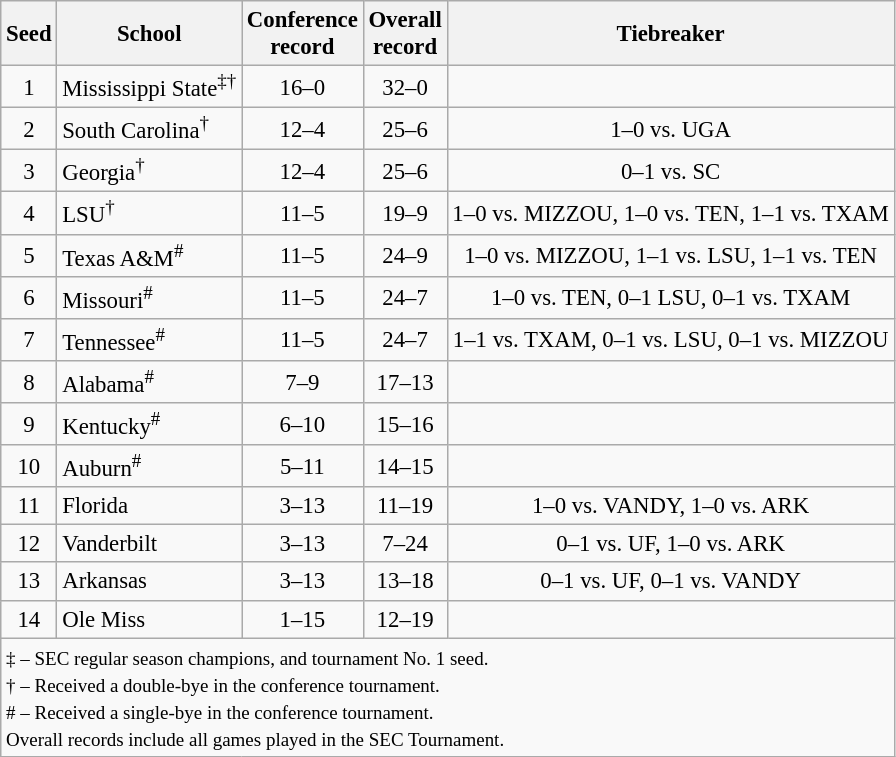<table class="wikitable" style="white-space:nowrap; font-size:95%; text-align:center">
<tr>
<th>Seed</th>
<th>School</th>
<th>Conference<br>record</th>
<th>Overall<br>record</th>
<th>Tiebreaker</th>
</tr>
<tr>
<td>1</td>
<td align=left>Mississippi State<sup>‡†</sup></td>
<td>16–0</td>
<td>32–0</td>
<td></td>
</tr>
<tr>
<td>2</td>
<td align=left>South Carolina<sup>†</sup></td>
<td>12–4</td>
<td>25–6</td>
<td>1–0 vs. UGA</td>
</tr>
<tr>
<td>3</td>
<td align=left>Georgia<sup>†</sup></td>
<td>12–4</td>
<td>25–6</td>
<td>0–1 vs. SC</td>
</tr>
<tr>
<td>4</td>
<td align=left>LSU<sup>†</sup></td>
<td>11–5</td>
<td>19–9</td>
<td>1–0 vs. MIZZOU, 1–0 vs. TEN, 1–1 vs. TXAM</td>
</tr>
<tr>
<td>5</td>
<td align=left>Texas A&M<sup>#</sup></td>
<td>11–5</td>
<td>24–9</td>
<td>1–0 vs. MIZZOU, 1–1 vs. LSU, 1–1 vs. TEN</td>
</tr>
<tr>
<td>6</td>
<td align=left>Missouri<sup>#</sup></td>
<td>11–5</td>
<td>24–7</td>
<td>1–0 vs. TEN, 0–1 LSU, 0–1 vs. TXAM</td>
</tr>
<tr>
<td>7</td>
<td align=left>Tennessee<sup>#</sup></td>
<td>11–5</td>
<td>24–7</td>
<td>1–1 vs. TXAM, 0–1 vs. LSU, 0–1 vs. MIZZOU</td>
</tr>
<tr>
<td>8</td>
<td align=left>Alabama<sup>#</sup></td>
<td>7–9</td>
<td>17–13</td>
<td></td>
</tr>
<tr>
<td>9</td>
<td align=left>Kentucky<sup>#</sup></td>
<td>6–10</td>
<td>15–16</td>
<td></td>
</tr>
<tr>
<td>10</td>
<td align=left>Auburn<sup>#</sup></td>
<td>5–11</td>
<td>14–15</td>
<td></td>
</tr>
<tr>
<td>11</td>
<td align=left>Florida</td>
<td>3–13</td>
<td>11–19</td>
<td>1–0 vs. VANDY, 1–0 vs. ARK</td>
</tr>
<tr>
<td>12</td>
<td align=left>Vanderbilt</td>
<td>3–13</td>
<td>7–24</td>
<td>0–1 vs. UF, 1–0 vs. ARK</td>
</tr>
<tr>
<td>13</td>
<td align=left>Arkansas</td>
<td>3–13</td>
<td>13–18</td>
<td>0–1 vs. UF, 0–1 vs. VANDY</td>
</tr>
<tr>
<td>14</td>
<td align=left>Ole Miss</td>
<td>1–15</td>
<td>12–19</td>
<td></td>
</tr>
<tr>
<td colspan=6 align=left><small>‡ – SEC regular season champions, and tournament No. 1 seed.<br>† – Received a double-bye in the conference tournament.<br># – Received a single-bye in the conference tournament.<br>Overall records include all games played in the SEC Tournament.</small></td>
</tr>
</table>
